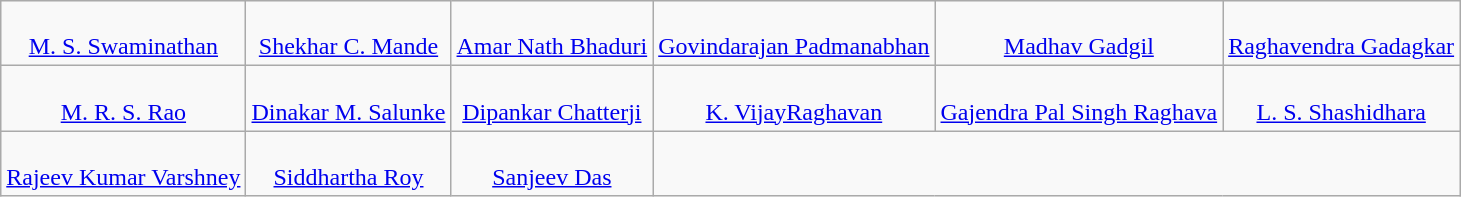<table class="wikitable" style="text-align: center;">
<tr>
<td><br><a href='#'>M. S. Swaminathan</a></td>
<td><br><a href='#'>Shekhar C. Mande</a></td>
<td><br><a href='#'>Amar Nath Bhaduri</a></td>
<td><br><a href='#'>Govindarajan Padmanabhan</a></td>
<td><br><a href='#'>Madhav Gadgil</a></td>
<td><br><a href='#'>Raghavendra Gadagkar</a></td>
</tr>
<tr>
<td><br><a href='#'>M. R. S. Rao</a></td>
<td><br><a href='#'>Dinakar M. Salunke</a></td>
<td><br><a href='#'>Dipankar Chatterji</a></td>
<td><br><a href='#'>K. VijayRaghavan</a></td>
<td><br><a href='#'>Gajendra Pal Singh Raghava</a></td>
<td><br><a href='#'>L. S. Shashidhara</a></td>
</tr>
<tr>
<td><br><a href='#'>Rajeev Kumar Varshney</a></td>
<td><br><a href='#'>Siddhartha Roy</a></td>
<td><br><a href='#'>Sanjeev Das</a></td>
</tr>
</table>
